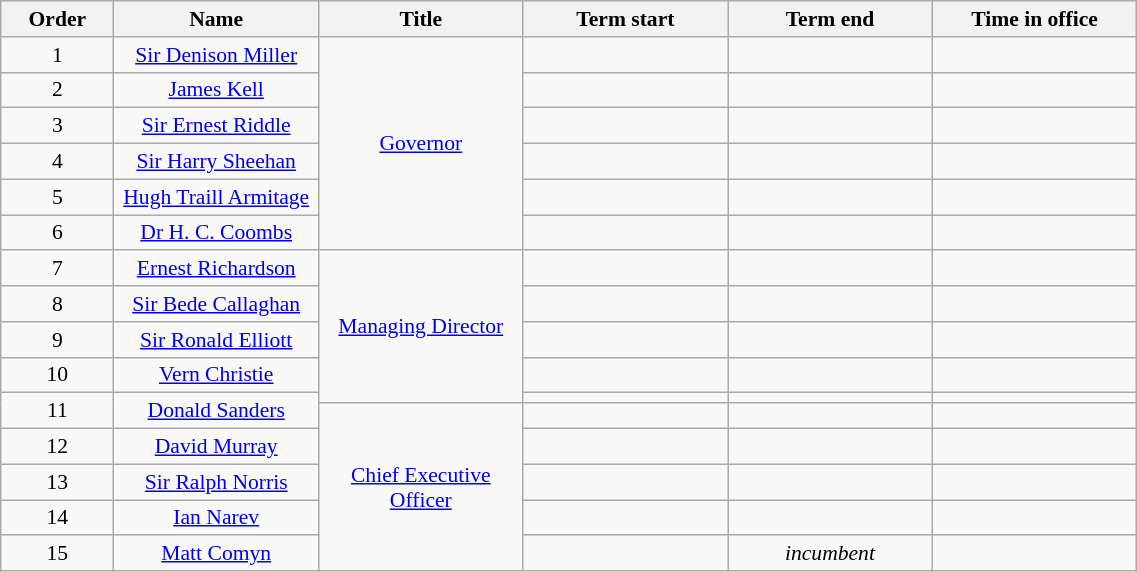<table class="wikitable sortable" width="60%" style="text-align: center; font-size: 90%;">
<tr>
<th style="width: 5%" data-sort-type="number">Order</th>
<th style="width: 10%" data-sort-type="text">Name</th>
<th style="width: 10%" data-sort-type="text">Title</th>
<th style="width: 10%" data-sort-type="number">Term start</th>
<th style="width: 10%" data-sort-type="number">Term end</th>
<th style="width: 10%" data-sort-type="number">Time in office</th>
</tr>
<tr>
<td>1</td>
<td><a href='#'>Sir Denison Miller</a> </td>
<td rowspan=6><a href='#'>Governor</a></td>
<td></td>
<td></td>
<td></td>
</tr>
<tr>
<td>2</td>
<td><a href='#'>James Kell</a></td>
<td></td>
<td></td>
<td></td>
</tr>
<tr>
<td>3</td>
<td><a href='#'>Sir Ernest Riddle</a> </td>
<td></td>
<td></td>
<td></td>
</tr>
<tr>
<td>4</td>
<td><a href='#'>Sir Harry Sheehan</a> </td>
<td></td>
<td></td>
<td></td>
</tr>
<tr>
<td>5</td>
<td><a href='#'>Hugh Traill Armitage</a> </td>
<td></td>
<td></td>
<td></td>
</tr>
<tr>
<td>6</td>
<td><a href='#'>Dr H. C. Coombs</a></td>
<td></td>
<td></td>
<td></td>
</tr>
<tr>
<td>7</td>
<td><a href='#'>Ernest Richardson</a> </td>
<td rowspan="5"><a href='#'>Managing Director</a></td>
<td></td>
<td></td>
<td></td>
</tr>
<tr>
<td>8</td>
<td><a href='#'>Sir Bede Callaghan</a> </td>
<td></td>
<td></td>
<td></td>
</tr>
<tr>
<td>9</td>
<td><a href='#'>Sir Ronald Elliott</a></td>
<td></td>
<td></td>
<td></td>
</tr>
<tr>
<td>10</td>
<td><a href='#'>Vern Christie</a> </td>
<td></td>
<td></td>
<td></td>
</tr>
<tr>
<td rowspan=2>11</td>
<td rowspan=2><a href='#'>Donald Sanders</a> </td>
<td></td>
<td></td>
<td></td>
</tr>
<tr>
<td rowspan=5><a href='#'>Chief Executive Officer</a></td>
<td></td>
<td></td>
<td></td>
</tr>
<tr>
<td>12</td>
<td><a href='#'>David Murray</a> </td>
<td></td>
<td></td>
<td></td>
</tr>
<tr>
<td>13</td>
<td><a href='#'>Sir Ralph Norris</a> </td>
<td></td>
<td></td>
<td></td>
</tr>
<tr>
<td>14</td>
<td><a href='#'>Ian Narev</a></td>
<td></td>
<td></td>
<td></td>
</tr>
<tr>
<td>15</td>
<td><a href='#'>Matt Comyn</a></td>
<td></td>
<td><em>incumbent</em></td>
<td></td>
</tr>
</table>
